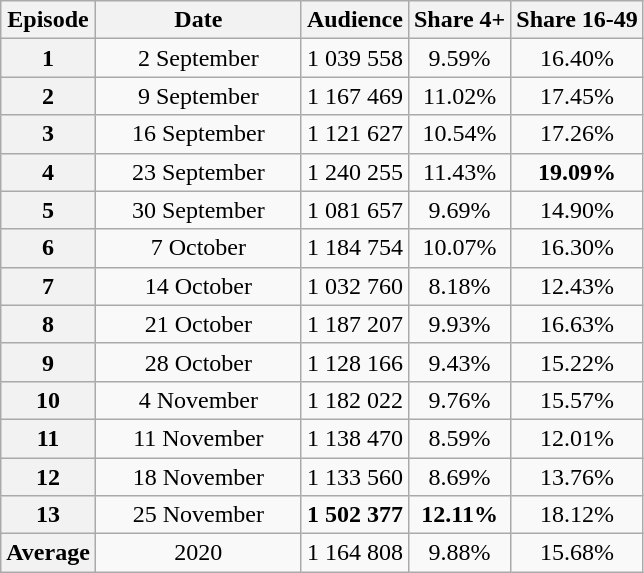<table class="wikitable sortable" style="text-align:center">
<tr>
<th>Episode</th>
<th scope="col" style="width:130px;">Date</th>
<th>Audience</th>
<th>Share 4+</th>
<th>Share 16-49</th>
</tr>
<tr>
<th>1</th>
<td>2 September</td>
<td>1 039 558</td>
<td>9.59%</td>
<td>16.40%</td>
</tr>
<tr>
<th>2</th>
<td>9 September</td>
<td>1 167 469</td>
<td>11.02%</td>
<td>17.45%</td>
</tr>
<tr>
<th>3</th>
<td>16 September</td>
<td>1 121 627</td>
<td>10.54%</td>
<td>17.26%</td>
</tr>
<tr>
<th>4</th>
<td>23 September</td>
<td>1 240 255</td>
<td>11.43%</td>
<td><strong>19.09%</strong></td>
</tr>
<tr>
<th>5</th>
<td>30 September</td>
<td>1 081 657</td>
<td>9.69%</td>
<td>14.90%</td>
</tr>
<tr>
<th>6</th>
<td>7 October</td>
<td>1 184 754</td>
<td>10.07%</td>
<td>16.30%</td>
</tr>
<tr>
<th>7</th>
<td>14 October</td>
<td>1 032 760</td>
<td>8.18%</td>
<td>12.43%</td>
</tr>
<tr>
<th>8</th>
<td>21 October</td>
<td>1 187 207</td>
<td>9.93%</td>
<td>16.63%</td>
</tr>
<tr>
<th>9</th>
<td>28 October</td>
<td>1 128 166</td>
<td>9.43%</td>
<td>15.22%</td>
</tr>
<tr>
<th>10</th>
<td>4 November</td>
<td>1 182 022</td>
<td>9.76%</td>
<td>15.57%</td>
</tr>
<tr>
<th>11</th>
<td>11 November</td>
<td>1 138 470</td>
<td>8.59%</td>
<td>12.01%</td>
</tr>
<tr>
<th>12</th>
<td>18 November</td>
<td>1 133 560</td>
<td>8.69%</td>
<td>13.76%</td>
</tr>
<tr>
<th>13</th>
<td>25 November</td>
<td><strong>1 502 377</strong></td>
<td><strong>12.11%</strong></td>
<td>18.12%</td>
</tr>
<tr>
<th>Average</th>
<td>2020</td>
<td>1 164 808</td>
<td>9.88%</td>
<td>15.68%</td>
</tr>
</table>
